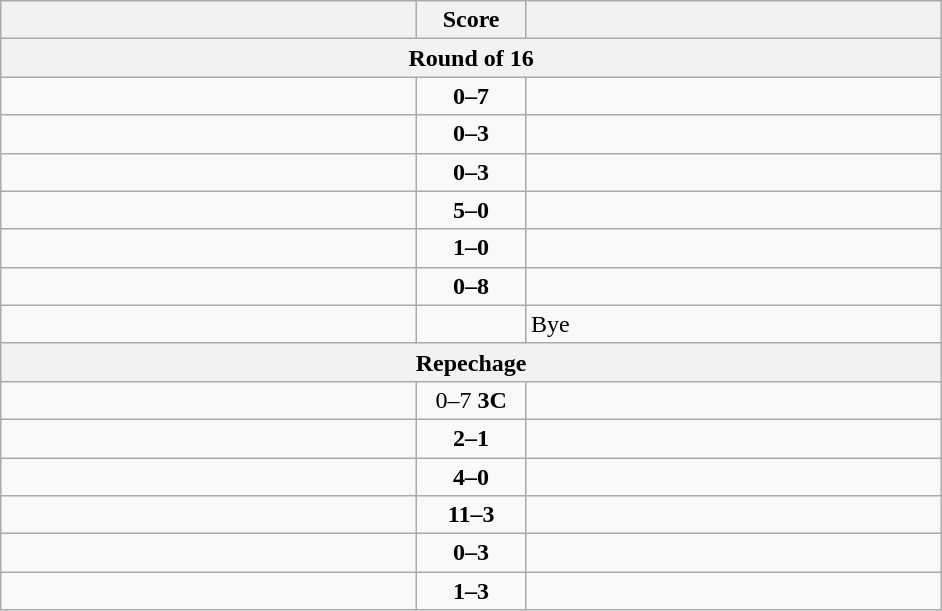<table class="wikitable" style="text-align: left;">
<tr>
<th align="right" width="270"></th>
<th width="65">Score</th>
<th align="left" width="270"></th>
</tr>
<tr>
<th colspan="3">Round of 16</th>
</tr>
<tr>
<td></td>
<td align=center><strong>0–7</strong></td>
<td><strong></strong></td>
</tr>
<tr>
<td></td>
<td align=center><strong>0–3</strong></td>
<td><strong></strong></td>
</tr>
<tr>
<td></td>
<td align=center><strong>0–3</strong></td>
<td><strong></strong></td>
</tr>
<tr>
<td><strong></strong></td>
<td align=center><strong>5–0</strong></td>
<td></td>
</tr>
<tr>
<td><strong></strong></td>
<td align=center><strong>1–0</strong></td>
<td></td>
</tr>
<tr>
<td></td>
<td align=center><strong>0–8</strong></td>
<td><strong></strong></td>
</tr>
<tr>
<td><strong></strong></td>
<td align=center></td>
<td>Bye</td>
</tr>
<tr>
<th colspan="3">Repechage</th>
</tr>
<tr>
<td></td>
<td align=center>0–7 <strong>3C</strong></td>
<td><strong></strong></td>
</tr>
<tr>
<td><strong></strong></td>
<td align=center><strong>2–1</strong></td>
<td></td>
</tr>
<tr>
<td><strong></strong></td>
<td align=center><strong>4–0</strong></td>
<td></td>
</tr>
<tr>
<td><strong></strong></td>
<td align=center><strong>11–3</strong></td>
<td></td>
</tr>
<tr>
<td></td>
<td align=center><strong>0–3</strong></td>
<td><strong></strong></td>
</tr>
<tr>
<td></td>
<td align=center><strong>1–3</strong></td>
<td><strong></strong></td>
</tr>
</table>
